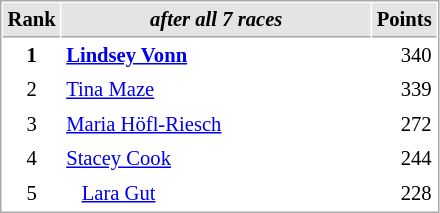<table cellspacing="1" cellpadding="3" style="border:1px solid #AAAAAA;font-size:86%">
<tr bgcolor="#E4E4E4">
<th style="border-bottom:1px solid #AAAAAA" width=10>Rank</th>
<th style="border-bottom:1px solid #AAAAAA" width=200><strong><em>after all 7 races</em></strong></th>
<th style="border-bottom:1px solid #AAAAAA" width=20>Points</th>
</tr>
<tr>
<td align="center"><strong>1</strong></td>
<td> <strong><a href='#'>Lindsey Vonn</a> </strong></td>
<td align="right">340</td>
</tr>
<tr>
<td align="center">2</td>
<td> <a href='#'>Tina Maze</a></td>
<td align="right">339</td>
</tr>
<tr>
<td align="center">3</td>
<td> <a href='#'>Maria Höfl-Riesch</a></td>
<td align="right">272</td>
</tr>
<tr>
<td align="center">4</td>
<td> <a href='#'>Stacey Cook</a></td>
<td align="right">244</td>
</tr>
<tr>
<td align="center">5</td>
<td>   <a href='#'>Lara Gut</a></td>
<td align="right">228</td>
</tr>
</table>
